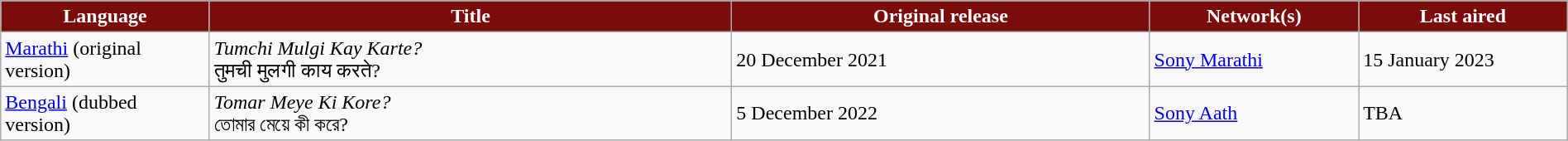<table class="wikitable" style="width: 100%; margin-right: 0;">
<tr style="color:white">
<th style="background:#7b0c0c; width:10%;">Language</th>
<th style="background:#7b0c0c; width:25%;">Title</th>
<th style="background:#7b0c0c; width:20%;">Original release</th>
<th style="background:#7b0c0c; width:10%;">Network(s)</th>
<th style="background:#7b0c0c; width:10%;">Last aired</th>
</tr>
<tr>
<td><a href='#'>Marathi</a> (original version)</td>
<td><em>Tumchi Mulgi Kay Karte?</em> <br> तुमची मुलगी काय करते?</td>
<td>20 December 2021</td>
<td><a href='#'>Sony Marathi</a></td>
<td>15 January 2023</td>
</tr>
<tr>
<td><a href='#'>Bengali</a> (dubbed version)</td>
<td><em>Tomar Meye Ki Kore?</em> <br>তোমার মেয়ে কী করে?</td>
<td>5 December 2022</td>
<td><a href='#'>Sony Aath</a></td>
<td>TBA</td>
</tr>
</table>
